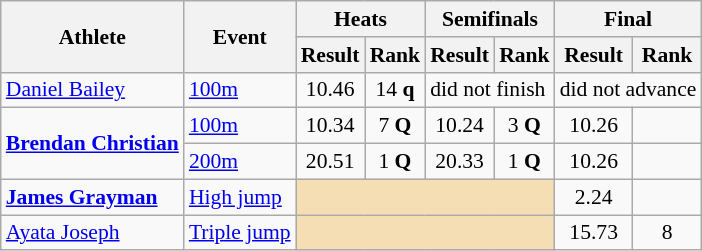<table class=wikitable style="font-size:90%">
<tr>
<th rowspan="2">Athlete</th>
<th rowspan="2">Event</th>
<th colspan="2">Heats</th>
<th colspan="2">Semifinals</th>
<th colspan="2">Final</th>
</tr>
<tr>
<th>Result</th>
<th>Rank</th>
<th>Result</th>
<th>Rank</th>
<th>Result</th>
<th>Rank</th>
</tr>
<tr>
<td><a href='#'>Daniel Bailey</a></td>
<td><a href='#'>100m</a></td>
<td align=center>10.46</td>
<td align=center>14 <strong>q</strong></td>
<td colspan="2">did not finish</td>
<td colspan="2">did not advance</td>
</tr>
<tr>
<td rowspan="2"><strong><a href='#'>Brendan Christian</a></strong></td>
<td><a href='#'>100m</a></td>
<td align=center>10.34</td>
<td align=center>7 <strong>Q</strong></td>
<td align=center>10.24</td>
<td align=center>3 <strong>Q</strong></td>
<td align=center>10.26</td>
<td align=center></td>
</tr>
<tr>
<td><a href='#'>200m</a></td>
<td align=center>20.51</td>
<td align=center>1 <strong>Q</strong></td>
<td align=center>20.33</td>
<td align=center>1 <strong>Q</strong></td>
<td align=center>10.26</td>
<td align=center></td>
</tr>
<tr>
<td><strong><a href='#'>James Grayman</a></strong></td>
<td><a href='#'>High jump</a></td>
<td colspan=4 bgcolor=wheat></td>
<td align=center>2.24</td>
<td align=center></td>
</tr>
<tr>
<td rowspan="2"><a href='#'>Ayata Joseph</a></td>
<td><a href='#'>Triple jump</a></td>
<td colspan=4 bgcolor=wheat></td>
<td align=center>15.73</td>
<td align=center>8</td>
</tr>
</table>
